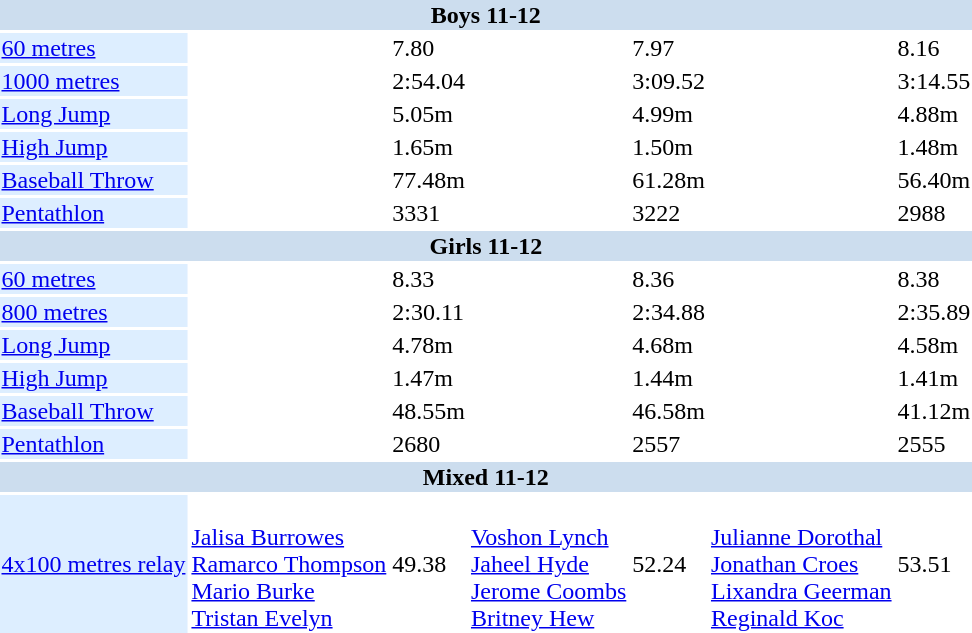<table>
<tr>
<th colspan=7 align = center style="background-color: #CCDDEE;">Boys 11-12</th>
</tr>
<tr>
<td bgcolor = DDEEFF><a href='#'>60 metres</a></td>
<td></td>
<td>7.80</td>
<td></td>
<td>7.97</td>
<td></td>
<td>8.16</td>
</tr>
<tr>
<td bgcolor = DDEEFF><a href='#'>1000 metres</a></td>
<td></td>
<td>2:54.04</td>
<td></td>
<td>3:09.52</td>
<td></td>
<td>3:14.55</td>
</tr>
<tr>
<td bgcolor = DDEEFF><a href='#'>Long Jump</a></td>
<td></td>
<td>5.05m</td>
<td></td>
<td>4.99m</td>
<td></td>
<td>4.88m</td>
</tr>
<tr>
<td bgcolor = DDEEFF><a href='#'>High Jump</a></td>
<td></td>
<td>1.65m</td>
<td></td>
<td>1.50m</td>
<td></td>
<td>1.48m</td>
</tr>
<tr>
<td bgcolor = DDEEFF><a href='#'>Baseball Throw</a></td>
<td></td>
<td>77.48m</td>
<td></td>
<td>61.28m</td>
<td></td>
<td>56.40m</td>
</tr>
<tr>
<td bgcolor = DDEEFF><a href='#'>Pentathlon</a></td>
<td></td>
<td>3331</td>
<td></td>
<td>3222</td>
<td></td>
<td>2988</td>
</tr>
<tr>
<th colspan=7 align = center style="background-color: #CCDDEE;">Girls 11-12</th>
</tr>
<tr>
<td bgcolor = DDEEFF><a href='#'>60 metres</a></td>
<td></td>
<td>8.33</td>
<td></td>
<td>8.36</td>
<td></td>
<td>8.38</td>
</tr>
<tr>
<td bgcolor = DDEEFF><a href='#'>800 metres</a></td>
<td></td>
<td>2:30.11</td>
<td></td>
<td>2:34.88</td>
<td></td>
<td>2:35.89</td>
</tr>
<tr>
<td bgcolor = DDEEFF><a href='#'>Long Jump</a></td>
<td></td>
<td>4.78m</td>
<td></td>
<td>4.68m</td>
<td></td>
<td>4.58m</td>
</tr>
<tr>
<td bgcolor = DDEEFF><a href='#'>High Jump</a></td>
<td></td>
<td>1.47m</td>
<td></td>
<td>1.44m</td>
<td></td>
<td>1.41m</td>
</tr>
<tr>
<td bgcolor = DDEEFF><a href='#'>Baseball Throw</a></td>
<td></td>
<td>48.55m</td>
<td></td>
<td>46.58m</td>
<td></td>
<td>41.12m</td>
</tr>
<tr>
<td bgcolor = DDEEFF><a href='#'>Pentathlon</a></td>
<td></td>
<td>2680</td>
<td></td>
<td>2557</td>
<td></td>
<td>2555</td>
</tr>
<tr>
<th colspan=7 align = center style="background-color: #CCDDEE;">Mixed 11-12</th>
</tr>
<tr>
<td bgcolor = DDEEFF><a href='#'>4x100 metres relay</a></td>
<td> <br><a href='#'>Jalisa Burrowes</a> <br><a href='#'>Ramarco Thompson</a> <br><a href='#'>Mario Burke</a> <br><a href='#'>Tristan Evelyn</a></td>
<td>49.38</td>
<td> <br><a href='#'>Voshon Lynch</a> <br><a href='#'>Jaheel Hyde</a> <br><a href='#'>Jerome Coombs</a> <br><a href='#'>Britney Hew</a></td>
<td>52.24</td>
<td> <br><a href='#'>Julianne Dorothal</a> <br><a href='#'>Jonathan Croes</a> <br><a href='#'>Lixandra Geerman</a> <br><a href='#'>Reginald Koc</a></td>
<td>53.51</td>
</tr>
<tr>
</tr>
</table>
